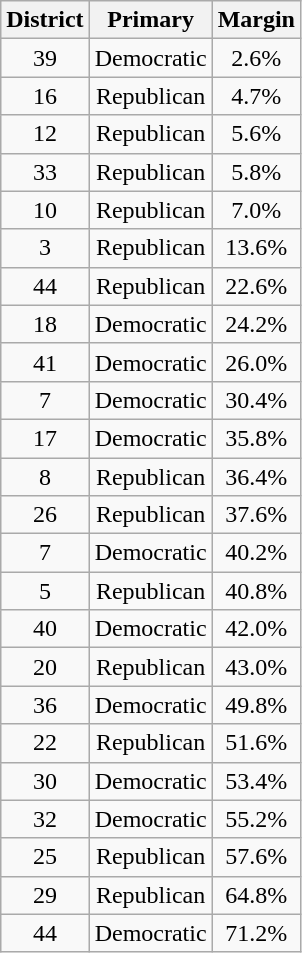<table class="wikitable sortable" style="text-align:center">
<tr>
<th>District</th>
<th>Primary</th>
<th>Margin</th>
</tr>
<tr>
<td>39</td>
<td>Democratic</td>
<td>2.6%</td>
</tr>
<tr>
<td>16</td>
<td>Republican</td>
<td>4.7%</td>
</tr>
<tr>
<td>12</td>
<td>Republican</td>
<td>5.6%</td>
</tr>
<tr>
<td>33</td>
<td>Republican</td>
<td>5.8%</td>
</tr>
<tr>
<td>10</td>
<td>Republican</td>
<td>7.0%</td>
</tr>
<tr>
<td>3</td>
<td>Republican</td>
<td>13.6%</td>
</tr>
<tr>
<td>44</td>
<td>Republican</td>
<td>22.6%</td>
</tr>
<tr>
<td>18</td>
<td>Democratic</td>
<td>24.2%</td>
</tr>
<tr>
<td>41</td>
<td>Democratic</td>
<td>26.0%</td>
</tr>
<tr>
<td>7</td>
<td>Democratic</td>
<td>30.4%</td>
</tr>
<tr>
<td>17</td>
<td>Democratic</td>
<td>35.8%</td>
</tr>
<tr>
<td>8</td>
<td>Republican</td>
<td>36.4%</td>
</tr>
<tr>
<td>26</td>
<td>Republican</td>
<td>37.6%</td>
</tr>
<tr>
<td>7</td>
<td>Democratic</td>
<td>40.2%</td>
</tr>
<tr>
<td>5</td>
<td>Republican</td>
<td>40.8%</td>
</tr>
<tr>
<td>40</td>
<td>Democratic</td>
<td>42.0%</td>
</tr>
<tr>
<td>20</td>
<td>Republican</td>
<td>43.0%</td>
</tr>
<tr>
<td>36</td>
<td>Democratic</td>
<td>49.8%</td>
</tr>
<tr>
<td>22</td>
<td>Republican</td>
<td>51.6%</td>
</tr>
<tr>
<td>30</td>
<td>Democratic</td>
<td>53.4%</td>
</tr>
<tr>
<td>32</td>
<td>Democratic</td>
<td>55.2%</td>
</tr>
<tr>
<td>25</td>
<td>Republican</td>
<td>57.6%</td>
</tr>
<tr>
<td>29</td>
<td>Republican</td>
<td>64.8%</td>
</tr>
<tr>
<td>44</td>
<td>Democratic</td>
<td>71.2%</td>
</tr>
</table>
